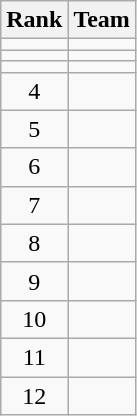<table class="wikitable">
<tr>
<th>Rank</th>
<th>Team</th>
</tr>
<tr>
<td align=center></td>
<td></td>
</tr>
<tr>
<td align=center></td>
<td></td>
</tr>
<tr>
<td align=center></td>
<td></td>
</tr>
<tr>
<td align=center>4</td>
<td></td>
</tr>
<tr>
<td align=center>5</td>
<td></td>
</tr>
<tr>
<td align=center>6</td>
<td></td>
</tr>
<tr>
<td align=center>7</td>
<td></td>
</tr>
<tr>
<td align=center>8</td>
<td></td>
</tr>
<tr>
<td align=center>9</td>
<td></td>
</tr>
<tr>
<td align=center>10</td>
<td></td>
</tr>
<tr>
<td align=center>11</td>
<td></td>
</tr>
<tr>
<td align=center>12</td>
<td></td>
</tr>
</table>
